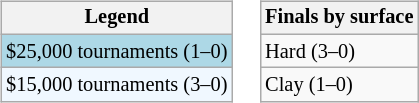<table>
<tr valign=top>
<td><br><table class="wikitable" style=font-size:85%>
<tr>
<th>Legend</th>
</tr>
<tr style="background:lightblue;">
<td>$25,000 tournaments (1–0)</td>
</tr>
<tr style="background:#f0f8ff;">
<td>$15,000 tournaments (3–0)</td>
</tr>
</table>
</td>
<td><br><table class="wikitable" style=font-size:85%>
<tr>
<th>Finals by surface</th>
</tr>
<tr>
<td>Hard (3–0)</td>
</tr>
<tr>
<td>Clay (1–0)</td>
</tr>
</table>
</td>
</tr>
</table>
